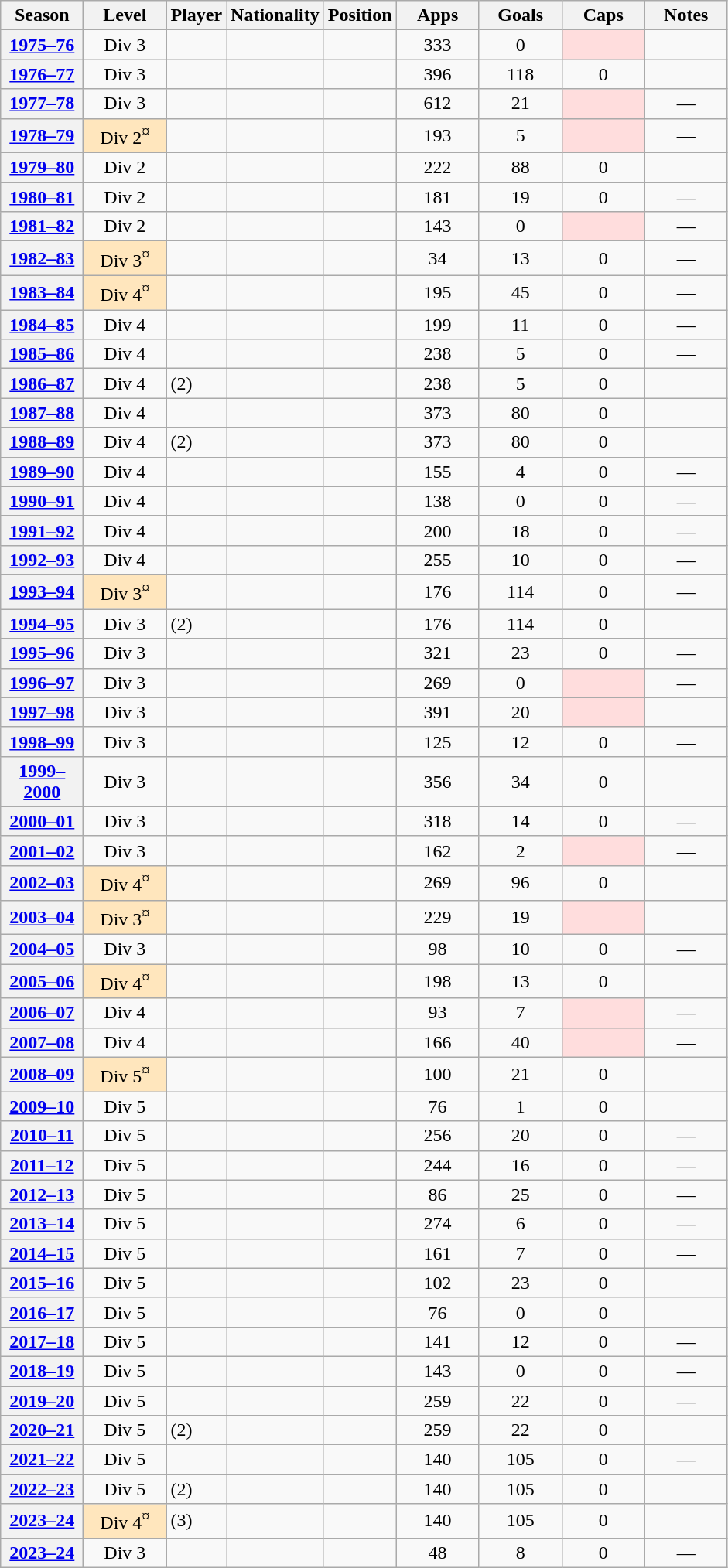<table class="wikitable sortable plainrowheaders" style="text-align:center;">
<tr>
<th scope="col" style="width:4em;">Season</th>
<th scope="col" style="width:4em;">Level</th>
<th scope="col">Player</th>
<th scope="col">Nationality</th>
<th scope="col">Position</th>
<th scope="col" style="width:4em;">Apps</th>
<th scope="col" style="width:4em;">Goals</th>
<th scope="col" style="width:4em;">Caps</th>
<th scope="col" style="width:4em;" class="unsortable">Notes</th>
</tr>
<tr>
<th scope="row" style="text-align:center;"><a href='#'>1975–76</a></th>
<td>Div 3</td>
<td align="left"></td>
<td align="left"></td>
<td align="left"></td>
<td>333</td>
<td>0</td>
<td bgcolor="#FFDDDD"></td>
<td></td>
</tr>
<tr>
<th scope="row" style="text-align:center;"><a href='#'>1976–77</a></th>
<td>Div 3</td>
<td align="left"></td>
<td align="left"></td>
<td align="left"></td>
<td>396</td>
<td>118</td>
<td>0</td>
<td></td>
</tr>
<tr>
<th scope="row" style="text-align:center;"><a href='#'>1977–78</a></th>
<td>Div 3</td>
<td align="left"></td>
<td align="left"></td>
<td align="left"></td>
<td>612</td>
<td>21</td>
<td bgcolor="#FFDDDD"></td>
<td>—</td>
</tr>
<tr>
<th scope="row" style="text-align:center;"><a href='#'>1978–79</a></th>
<td bgcolor="#FFE6BD">Div 2<sup>¤</sup></td>
<td align="left"></td>
<td align="left"></td>
<td align="left"></td>
<td>193</td>
<td>5</td>
<td bgcolor="#FFDDDD"></td>
<td>—</td>
</tr>
<tr>
<th scope="row" style="text-align:center;"><a href='#'>1979–80</a></th>
<td>Div 2</td>
<td align="left"></td>
<td align="left"></td>
<td align="left"></td>
<td>222</td>
<td>88</td>
<td>0</td>
<td></td>
</tr>
<tr>
<th scope="row" style="text-align:center;"><a href='#'>1980–81</a></th>
<td>Div 2</td>
<td align="left"></td>
<td align="left"></td>
<td align="left"></td>
<td>181</td>
<td>19</td>
<td>0</td>
<td>—</td>
</tr>
<tr>
<th scope="row" style="text-align:center;"><a href='#'>1981–82</a></th>
<td>Div 2</td>
<td align="left"></td>
<td align="left"></td>
<td align="left"></td>
<td>143</td>
<td>0</td>
<td bgcolor="#FFDDDD"></td>
<td>—</td>
</tr>
<tr>
<th scope="row" style="text-align:center;"><a href='#'>1982–83</a></th>
<td bgcolor="#FFE6BD">Div 3<sup>¤</sup></td>
<td align="left"></td>
<td align="left"></td>
<td align="left"></td>
<td>34</td>
<td>13</td>
<td>0</td>
<td>—</td>
</tr>
<tr>
<th scope="row" style="text-align:center;"><a href='#'>1983–84</a></th>
<td bgcolor="#FFE6BD">Div 4<sup>¤</sup></td>
<td align="left"></td>
<td align="left"></td>
<td align="left"></td>
<td>195</td>
<td>45</td>
<td>0</td>
<td>—</td>
</tr>
<tr>
<th scope="row" style="text-align:center;"><a href='#'>1984–85</a></th>
<td>Div 4</td>
<td align="left"></td>
<td align="left"></td>
<td align="left"></td>
<td>199</td>
<td>11</td>
<td>0</td>
<td>—</td>
</tr>
<tr>
<th scope="row" style="text-align:center;"><a href='#'>1985–86</a></th>
<td>Div 4</td>
<td align="left"></td>
<td align="left"></td>
<td align="left"></td>
<td>238</td>
<td>5</td>
<td>0</td>
<td>—</td>
</tr>
<tr>
<th scope="row" style="text-align:center;"><a href='#'>1986–87</a></th>
<td>Div 4</td>
<td align="left"> (2)</td>
<td align="left"></td>
<td align="left"></td>
<td>238</td>
<td>5</td>
<td>0</td>
<td></td>
</tr>
<tr>
<th scope="row" style="text-align:center;"><a href='#'>1987–88</a></th>
<td>Div 4</td>
<td align="left"></td>
<td align="left"></td>
<td align="left"></td>
<td>373</td>
<td>80</td>
<td>0</td>
<td></td>
</tr>
<tr>
<th scope="row" style="text-align:center;"><a href='#'>1988–89</a></th>
<td>Div 4</td>
<td align="left"> (2)</td>
<td align="left"></td>
<td align="left"></td>
<td>373</td>
<td>80</td>
<td>0</td>
<td></td>
</tr>
<tr>
<th scope="row" style="text-align:center;"><a href='#'>1989–90</a></th>
<td>Div 4</td>
<td align="left"></td>
<td align="left"></td>
<td align="left"></td>
<td>155</td>
<td>4</td>
<td>0</td>
<td>—</td>
</tr>
<tr>
<th scope="row" style="text-align:center;"><a href='#'>1990–91</a></th>
<td>Div 4</td>
<td align="left"></td>
<td align="left"></td>
<td align="left"></td>
<td>138</td>
<td>0</td>
<td>0</td>
<td>—</td>
</tr>
<tr>
<th scope="row" style="text-align:center;"><a href='#'>1991–92</a></th>
<td>Div 4</td>
<td align="left"></td>
<td align="left"></td>
<td align="left"></td>
<td>200</td>
<td>18</td>
<td>0</td>
<td>—</td>
</tr>
<tr>
<th scope="row" style="text-align:center;"><a href='#'>1992–93</a></th>
<td>Div 4</td>
<td align="left"></td>
<td align="left"></td>
<td align="left"></td>
<td>255</td>
<td>10</td>
<td>0</td>
<td>—</td>
</tr>
<tr>
<th scope="row" style="text-align:center;"><a href='#'>1993–94</a></th>
<td bgcolor="#FFE6BD">Div 3<sup>¤</sup></td>
<td align="left"></td>
<td align="left"></td>
<td align="left"></td>
<td>176</td>
<td>114</td>
<td>0</td>
<td>—</td>
</tr>
<tr>
<th scope="row" style="text-align:center;"><a href='#'>1994–95</a></th>
<td>Div 3</td>
<td align="left"> (2)</td>
<td align="left"></td>
<td align="left"></td>
<td>176</td>
<td>114</td>
<td>0</td>
<td></td>
</tr>
<tr>
<th scope="row" style="text-align:center;"><a href='#'>1995–96</a></th>
<td>Div 3</td>
<td align="left"></td>
<td align="left"></td>
<td align="left"></td>
<td>321</td>
<td>23</td>
<td>0</td>
<td>—</td>
</tr>
<tr>
<th scope="row" style="text-align:center;"><a href='#'>1996–97</a></th>
<td>Div 3</td>
<td align="left"></td>
<td align="left"></td>
<td align="left"></td>
<td>269</td>
<td>0</td>
<td bgcolor="#FFDDDD"></td>
<td>—</td>
</tr>
<tr>
<th scope="row" style="text-align:center;"><a href='#'>1997–98</a></th>
<td>Div 3</td>
<td align="left"></td>
<td align="left"></td>
<td align="left"></td>
<td>391</td>
<td>20</td>
<td bgcolor="#FFDDDD"></td>
<td></td>
</tr>
<tr>
<th scope="row" style="text-align:center;"><a href='#'>1998–99</a></th>
<td>Div 3</td>
<td align="left"></td>
<td align="left"></td>
<td align="left"></td>
<td>125</td>
<td>12</td>
<td>0</td>
<td>—</td>
</tr>
<tr>
<th scope="row" style="text-align:center;"><a href='#'>1999–2000</a></th>
<td>Div 3</td>
<td align="left"></td>
<td align="left"></td>
<td align="left"></td>
<td>356</td>
<td>34</td>
<td>0</td>
<td></td>
</tr>
<tr>
<th scope="row" style="text-align:center;"><a href='#'>2000–01</a></th>
<td>Div 3</td>
<td align="left"></td>
<td align="left"></td>
<td align="left"></td>
<td>318</td>
<td>14</td>
<td>0</td>
<td>—</td>
</tr>
<tr>
<th scope="row" style="text-align:center;"><a href='#'>2001–02</a></th>
<td>Div 3</td>
<td align="left"></td>
<td align="left"></td>
<td align="left"></td>
<td>162</td>
<td>2</td>
<td bgcolor="#FFDDDD"></td>
<td>—</td>
</tr>
<tr>
<th scope="row" style="text-align:center;"><a href='#'>2002–03</a></th>
<td bgcolor="#FFE6BD">Div 4<sup>¤</sup></td>
<td align="left"></td>
<td align="left"></td>
<td align="left"></td>
<td>269</td>
<td>96</td>
<td>0</td>
<td></td>
</tr>
<tr>
<th scope="row" style="text-align:center;"><a href='#'>2003–04</a></th>
<td bgcolor="#FFE6BD">Div 3<sup>¤</sup></td>
<td align="left"></td>
<td align="left"></td>
<td align="left"></td>
<td>229</td>
<td>19</td>
<td bgcolor="#FFDDDD"></td>
<td></td>
</tr>
<tr>
<th scope="row" style="text-align:center;"><a href='#'>2004–05</a></th>
<td>Div 3</td>
<td align="left"></td>
<td align="left"></td>
<td align="left"></td>
<td>98</td>
<td>10</td>
<td>0</td>
<td>—</td>
</tr>
<tr>
<th scope="row" style="text-align:center;"><a href='#'>2005–06</a></th>
<td bgcolor="#FFE6BD">Div 4<sup>¤</sup></td>
<td align="left"></td>
<td align="left"></td>
<td align="left"></td>
<td>198</td>
<td>13</td>
<td>0</td>
<td></td>
</tr>
<tr>
<th scope="row" style="text-align:center;"><a href='#'>2006–07</a></th>
<td>Div 4</td>
<td align="left"></td>
<td align="left"></td>
<td align="left"></td>
<td>93</td>
<td>7</td>
<td bgcolor="#FFDDDD"></td>
<td>—</td>
</tr>
<tr>
<th scope="row" style="text-align:center;"><a href='#'>2007–08</a></th>
<td>Div 4</td>
<td align="left"></td>
<td align="left"></td>
<td align="left"></td>
<td>166</td>
<td>40</td>
<td bgcolor="#FFDDDD"></td>
<td>—</td>
</tr>
<tr>
<th scope="row" style="text-align:center;"><a href='#'>2008–09</a></th>
<td bgcolor="#FFE6BD">Div 5<sup>¤</sup></td>
<td align="left"></td>
<td align="left"></td>
<td align="left"></td>
<td>100</td>
<td>21</td>
<td>0</td>
<td></td>
</tr>
<tr>
<th scope="row" style="text-align:center;"><a href='#'>2009–10</a></th>
<td>Div 5</td>
<td align="left"></td>
<td align="left"></td>
<td align="left"></td>
<td>76</td>
<td>1</td>
<td>0</td>
<td></td>
</tr>
<tr>
<th scope="row" style="text-align:center;"><a href='#'>2010–11</a></th>
<td>Div 5</td>
<td align="left"></td>
<td align="left"></td>
<td align="left"></td>
<td>256</td>
<td>20</td>
<td>0</td>
<td>—</td>
</tr>
<tr>
<th scope="row" style="text-align:center;"><a href='#'>2011–12</a></th>
<td>Div 5</td>
<td align="left"></td>
<td align="left"></td>
<td align="left"></td>
<td>244</td>
<td>16</td>
<td>0</td>
<td>—</td>
</tr>
<tr>
<th scope="row" style="text-align:center;"><a href='#'>2012–13</a></th>
<td>Div 5</td>
<td align="left"></td>
<td align="left"></td>
<td align="left"></td>
<td>86</td>
<td>25</td>
<td>0</td>
<td>—</td>
</tr>
<tr>
<th scope="row" style="text-align:center;"><a href='#'>2013–14</a></th>
<td>Div 5</td>
<td align="left"></td>
<td align="left"></td>
<td align="left"></td>
<td>274</td>
<td>6</td>
<td>0</td>
<td>—</td>
</tr>
<tr>
<th scope="row" style="text-align:center;"><a href='#'>2014–15</a></th>
<td>Div 5</td>
<td align="left"></td>
<td align="left"></td>
<td align="left"></td>
<td>161</td>
<td>7</td>
<td>0</td>
<td>—</td>
</tr>
<tr>
<th scope="row" style="text-align:center;"><a href='#'>2015–16</a></th>
<td>Div 5</td>
<td align="left"></td>
<td align="left"></td>
<td align="left"></td>
<td>102</td>
<td>23</td>
<td>0</td>
<td></td>
</tr>
<tr>
<th scope="row" style="text-align:center;"><a href='#'>2016–17</a></th>
<td>Div 5</td>
<td align="left"></td>
<td align="left"></td>
<td align="left"></td>
<td>76</td>
<td>0</td>
<td>0</td>
<td></td>
</tr>
<tr>
<th scope="row" style="text-align:center;"><a href='#'>2017–18</a></th>
<td>Div 5</td>
<td align="left"></td>
<td align="left"></td>
<td align="left"></td>
<td>141</td>
<td>12</td>
<td>0</td>
<td>—</td>
</tr>
<tr>
<th scope="row" style="text-align:center;"><a href='#'>2018–19</a></th>
<td>Div 5</td>
<td align="left"></td>
<td align="left"></td>
<td align="left"></td>
<td>143</td>
<td>0</td>
<td>0</td>
<td>—</td>
</tr>
<tr>
<th scope="row" style="text-align:center;"><a href='#'>2019–20</a></th>
<td>Div 5</td>
<td align="left"></td>
<td align="left"></td>
<td align="left"></td>
<td>259</td>
<td>22</td>
<td>0</td>
<td>—</td>
</tr>
<tr>
<th scope="row" style="text-align:center;"><a href='#'>2020–21</a></th>
<td>Div 5</td>
<td align="left"> (2)</td>
<td align="left"></td>
<td align="left"></td>
<td>259</td>
<td>22</td>
<td>0</td>
<td></td>
</tr>
<tr>
<th scope="row" style="text-align:center;"><a href='#'>2021–22</a></th>
<td>Div 5</td>
<td align="left"><strong></strong></td>
<td align="left"></td>
<td align="left"></td>
<td>140</td>
<td>105</td>
<td>0</td>
<td>—</td>
</tr>
<tr>
<th scope="row" style="text-align:center;"><a href='#'>2022–23</a></th>
<td>Div 5</td>
<td align="left"><strong></strong> (2)</td>
<td align="left"></td>
<td align="left"></td>
<td>140</td>
<td>105</td>
<td>0</td>
<td></td>
</tr>
<tr>
<th scope="row" style="text-align:center;"><a href='#'>2023–24</a></th>
<td bgcolor="#FFE6BD">Div 4<sup>¤</sup></td>
<td align="left"><strong></strong> (3)</td>
<td align="left"></td>
<td align="left"></td>
<td>140</td>
<td>105</td>
<td>0</td>
<td></td>
</tr>
<tr>
<th scope="row" style="text-align:center;"><a href='#'>2023–24</a></th>
<td>Div 3</td>
<td align="left"></td>
<td align="left"></td>
<td align="left"></td>
<td>48</td>
<td>8</td>
<td>0</td>
<td>—</td>
</tr>
</table>
